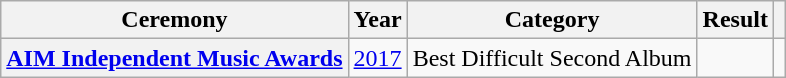<table class="wikitable sortable plainrowheaders" style="border:none; margin:0;">
<tr>
<th scope="col">Ceremony</th>
<th scope="col">Year</th>
<th scope="col">Category</th>
<th scope="col">Result</th>
<th scope="col" class="unsortable"></th>
</tr>
<tr>
<th scope="row"><a href='#'>AIM Independent Music Awards</a></th>
<td><a href='#'>2017</a></td>
<td>Best Difficult Second Album</td>
<td></td>
<td></td>
</tr>
</table>
